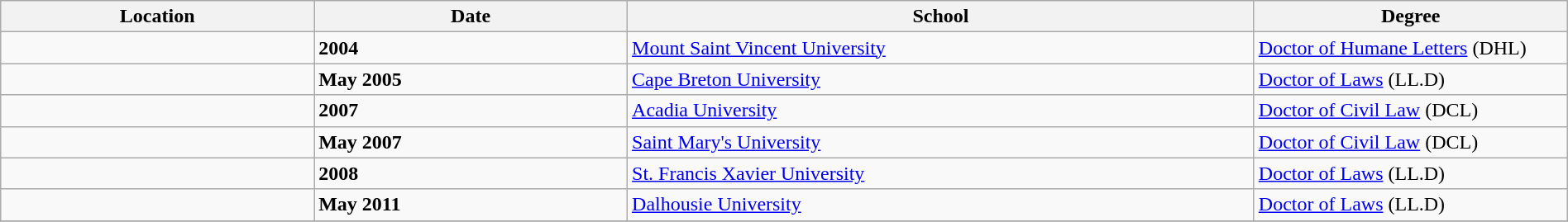<table class="wikitable" style="width:100%;">
<tr>
<th style="width:20%;">Location</th>
<th style="width:20%;">Date</th>
<th style="width:40%;">School</th>
<th style="width:20%;">Degree</th>
</tr>
<tr>
<td></td>
<td><strong>2004</strong></td>
<td><a href='#'>Mount Saint Vincent University</a></td>
<td><a href='#'>Doctor of Humane Letters</a> (DHL)  </td>
</tr>
<tr>
<td></td>
<td><strong>May 2005</strong></td>
<td><a href='#'>Cape Breton University</a></td>
<td><a href='#'>Doctor of Laws</a> (LL.D)  </td>
</tr>
<tr>
<td></td>
<td><strong>2007</strong></td>
<td><a href='#'>Acadia University</a></td>
<td><a href='#'>Doctor of Civil Law</a> (DCL)  </td>
</tr>
<tr>
<td></td>
<td><strong>May 2007</strong></td>
<td><a href='#'>Saint Mary's University</a></td>
<td><a href='#'>Doctor of Civil Law</a> (DCL)  </td>
</tr>
<tr>
<td></td>
<td><strong>2008</strong></td>
<td><a href='#'>St. Francis Xavier University</a></td>
<td><a href='#'>Doctor of Laws</a> (LL.D)</td>
</tr>
<tr>
<td></td>
<td><strong>May 2011</strong></td>
<td><a href='#'>Dalhousie University</a></td>
<td><a href='#'>Doctor of Laws</a> (LL.D)  </td>
</tr>
<tr>
</tr>
</table>
